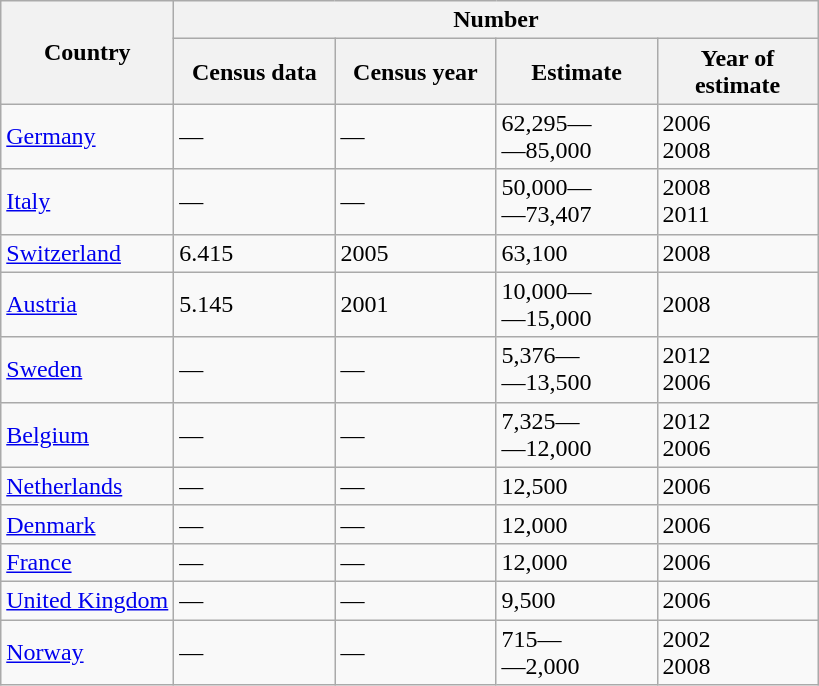<table class="wikitable">
<tr>
<th rowspan=2>Country</th>
<th colspan=4>Number</th>
</tr>
<tr>
<th style="width:100px">Census data</th>
<th style="width:100px">Census year</th>
<th style="width:100px">Estimate</th>
<th style="width:100px">Year of estimate</th>
</tr>
<tr>
<td><a href='#'>Germany</a></td>
<td>—</td>
<td>—</td>
<td>62,295—<br>—85,000</td>
<td>2006<br>2008</td>
</tr>
<tr>
<td><a href='#'>Italy</a></td>
<td>—</td>
<td>—</td>
<td>50,000—<br>—73,407</td>
<td>2008<br>2011</td>
</tr>
<tr>
<td><a href='#'>Switzerland</a></td>
<td>6.415</td>
<td>2005</td>
<td>63,100</td>
<td>2008</td>
</tr>
<tr>
<td><a href='#'>Austria</a></td>
<td>5.145</td>
<td>2001</td>
<td>10,000—<br>—15,000</td>
<td>2008</td>
</tr>
<tr>
<td><a href='#'>Sweden</a></td>
<td>—</td>
<td>—</td>
<td>5,376—<br>—13,500</td>
<td>2012<br>2006</td>
</tr>
<tr>
<td><a href='#'>Belgium</a></td>
<td>—</td>
<td>—</td>
<td>7,325—<br>—12,000</td>
<td>2012<br>2006</td>
</tr>
<tr>
<td><a href='#'>Netherlands</a></td>
<td>—</td>
<td>—</td>
<td>12,500</td>
<td>2006</td>
</tr>
<tr>
<td><a href='#'>Denmark</a></td>
<td>—</td>
<td>—</td>
<td>12,000</td>
<td>2006</td>
</tr>
<tr>
<td><a href='#'>France</a></td>
<td>—</td>
<td>—</td>
<td>12,000</td>
<td>2006</td>
</tr>
<tr>
<td><a href='#'>United Kingdom</a></td>
<td>—</td>
<td>—</td>
<td>9,500</td>
<td>2006</td>
</tr>
<tr>
<td><a href='#'>Norway</a></td>
<td>—</td>
<td>—</td>
<td>715—<br>—2,000</td>
<td>2002<br>2008</td>
</tr>
</table>
